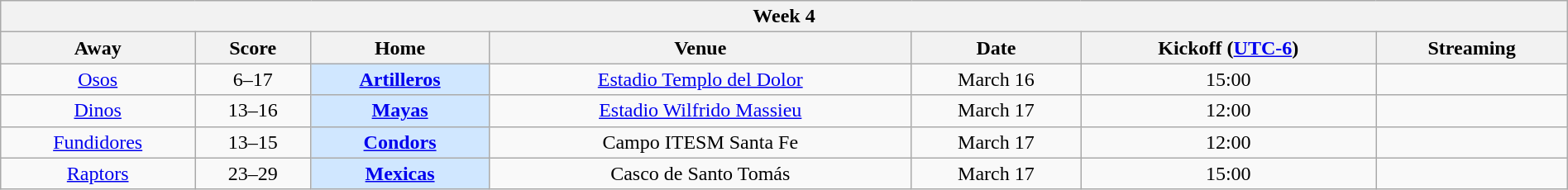<table class="wikitable mw-collapsible mw-collapsed" style="width:100%;">
<tr>
<th colspan="8">Week 4</th>
</tr>
<tr>
<th>Away</th>
<th>Score</th>
<th>Home</th>
<th>Venue</th>
<th>Date</th>
<th>Kickoff (<a href='#'>UTC-6</a>)</th>
<th>Streaming</th>
</tr>
<tr align="center">
<td><a href='#'>Osos</a></td>
<td>6–17</td>
<td bgcolor="#D0E7FF"><strong><a href='#'>Artilleros</a></strong></td>
<td><a href='#'>Estadio Templo del Dolor</a></td>
<td>March 16</td>
<td>15:00</td>
<td>   </td>
</tr>
<tr align="center">
<td><a href='#'>Dinos</a></td>
<td>13–16</td>
<td bgcolor="#D0E7FF"><strong><a href='#'>Mayas</a></strong></td>
<td><a href='#'>Estadio Wilfrido Massieu</a></td>
<td>March 17</td>
<td>12:00</td>
<td>  </td>
</tr>
<tr align="center">
<td><a href='#'>Fundidores</a></td>
<td>13–15</td>
<td bgcolor="#D0E7FF"><strong><a href='#'>Condors</a></strong></td>
<td>Campo ITESM Santa Fe</td>
<td>March 17</td>
<td>12:00</td>
<td></td>
</tr>
<tr align="center">
<td><a href='#'>Raptors</a></td>
<td>23–29</td>
<td bgcolor="#D0E7FF"><strong><a href='#'>Mexicas</a></strong></td>
<td>Casco de Santo Tomás</td>
<td>March 17</td>
<td>15:00</td>
<td>  </td>
</tr>
</table>
